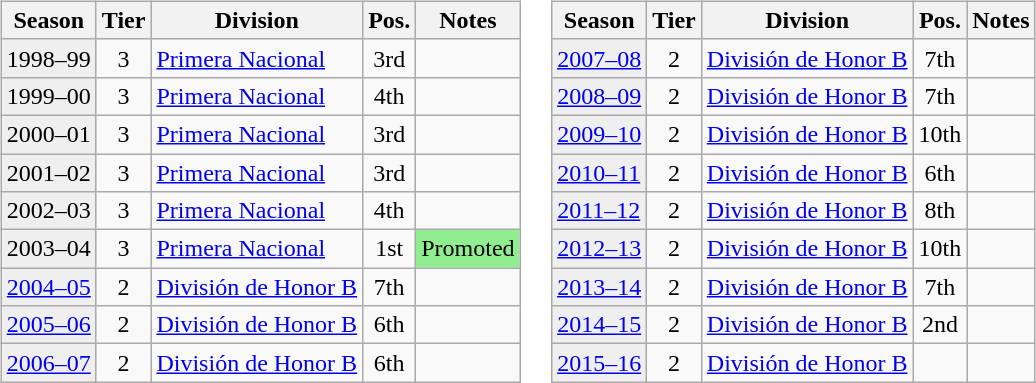<table>
<tr>
<td valign="top" width=0%><br><table class="wikitable">
<tr>
<th>Season</th>
<th>Tier</th>
<th>Division</th>
<th>Pos.</th>
<th>Notes</th>
</tr>
<tr>
<td style="background:#efefef;">1998–99</td>
<td align="center">3</td>
<td><a href='#'>Primera Nacional</a></td>
<td align="center">3rd</td>
<td></td>
</tr>
<tr>
<td style="background:#efefef;">1999–00</td>
<td align="center">3</td>
<td><a href='#'>Primera Nacional</a></td>
<td align="center">4th</td>
<td></td>
</tr>
<tr>
<td style="background:#efefef;">2000–01</td>
<td align="center">3</td>
<td><a href='#'>Primera Nacional</a></td>
<td align="center">3rd</td>
<td></td>
</tr>
<tr>
<td style="background:#efefef;">2001–02</td>
<td align="center">3</td>
<td><a href='#'>Primera Nacional</a></td>
<td align="center">3rd</td>
<td></td>
</tr>
<tr>
<td style="background:#efefef;">2002–03</td>
<td align="center">3</td>
<td><a href='#'>Primera Nacional</a></td>
<td align="center">4th</td>
<td></td>
</tr>
<tr>
<td style="background:#efefef;">2003–04</td>
<td align="center">3</td>
<td><a href='#'>Primera Nacional</a></td>
<td align="center">1st</td>
<td style="background:#90EE90">Promoted</td>
</tr>
<tr>
<td style="background:#efefef;"><a href='#'>2004–05</a></td>
<td align="center">2</td>
<td><a href='#'>División de Honor B</a></td>
<td align="center">7th</td>
<td></td>
</tr>
<tr>
<td style="background:#efefef;"><a href='#'>2005–06</a></td>
<td align="center">2</td>
<td><a href='#'>División de Honor B</a></td>
<td align="center">6th</td>
<td></td>
</tr>
<tr>
<td style="background:#efefef;"><a href='#'>2006–07</a></td>
<td align="center">2</td>
<td><a href='#'>División de Honor B</a></td>
<td align="center">6th</td>
<td></td>
</tr>
</table>
</td>
<td valign="top" width=0%><br><table class="wikitable">
<tr>
<th>Season</th>
<th>Tier</th>
<th>Division</th>
<th>Pos.</th>
<th>Notes</th>
</tr>
<tr>
<td style="background:#efefef;"><a href='#'>2007–08</a></td>
<td align="center">2</td>
<td><a href='#'>División de Honor B</a></td>
<td align="center">7th</td>
<td></td>
</tr>
<tr>
<td style="background:#efefef;"><a href='#'>2008–09</a></td>
<td align="center">2</td>
<td><a href='#'>División de Honor B</a></td>
<td align="center">7th</td>
<td></td>
</tr>
<tr>
<td style="background:#efefef;"><a href='#'>2009–10</a></td>
<td align="center">2</td>
<td><a href='#'>División de Honor B</a></td>
<td align="center">10th</td>
<td></td>
</tr>
<tr>
<td style="background:#efefef;"><a href='#'>2010–11</a></td>
<td align="center">2</td>
<td><a href='#'>División de Honor B</a></td>
<td align="center">6th</td>
<td></td>
</tr>
<tr>
<td style="background:#efefef;"><a href='#'>2011–12</a></td>
<td align="center">2</td>
<td><a href='#'>División de Honor B</a></td>
<td align="center">8th</td>
<td></td>
</tr>
<tr>
<td style="background:#efefef;"><a href='#'>2012–13</a></td>
<td align="center">2</td>
<td><a href='#'>División de Honor B</a></td>
<td align="center">10th</td>
<td></td>
</tr>
<tr>
<td style="background:#efefef;"><a href='#'>2013–14</a></td>
<td align="center">2</td>
<td><a href='#'>División de Honor B</a></td>
<td align="center">7th</td>
<td></td>
</tr>
<tr>
<td style="background:#efefef;"><a href='#'>2014–15</a></td>
<td align="center">2</td>
<td><a href='#'>División de Honor B</a></td>
<td align="center">2nd</td>
<td></td>
</tr>
<tr>
<td style="background:#efefef;"><a href='#'>2015–16</a></td>
<td align="center">2</td>
<td><a href='#'>División de Honor B</a></td>
<td align="center"></td>
<td></td>
</tr>
</table>
</td>
</tr>
</table>
